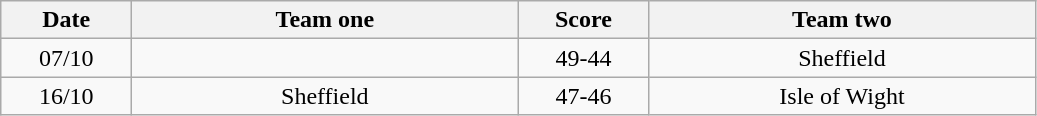<table class="wikitable" style="text-align: center">
<tr>
<th width=80>Date</th>
<th width=250>Team one</th>
<th width=80>Score</th>
<th width=250>Team two</th>
</tr>
<tr>
<td>07/10</td>
<td></td>
<td>49-44</td>
<td>Sheffield</td>
</tr>
<tr>
<td>16/10</td>
<td>Sheffield</td>
<td>47-46</td>
<td>Isle of Wight</td>
</tr>
</table>
